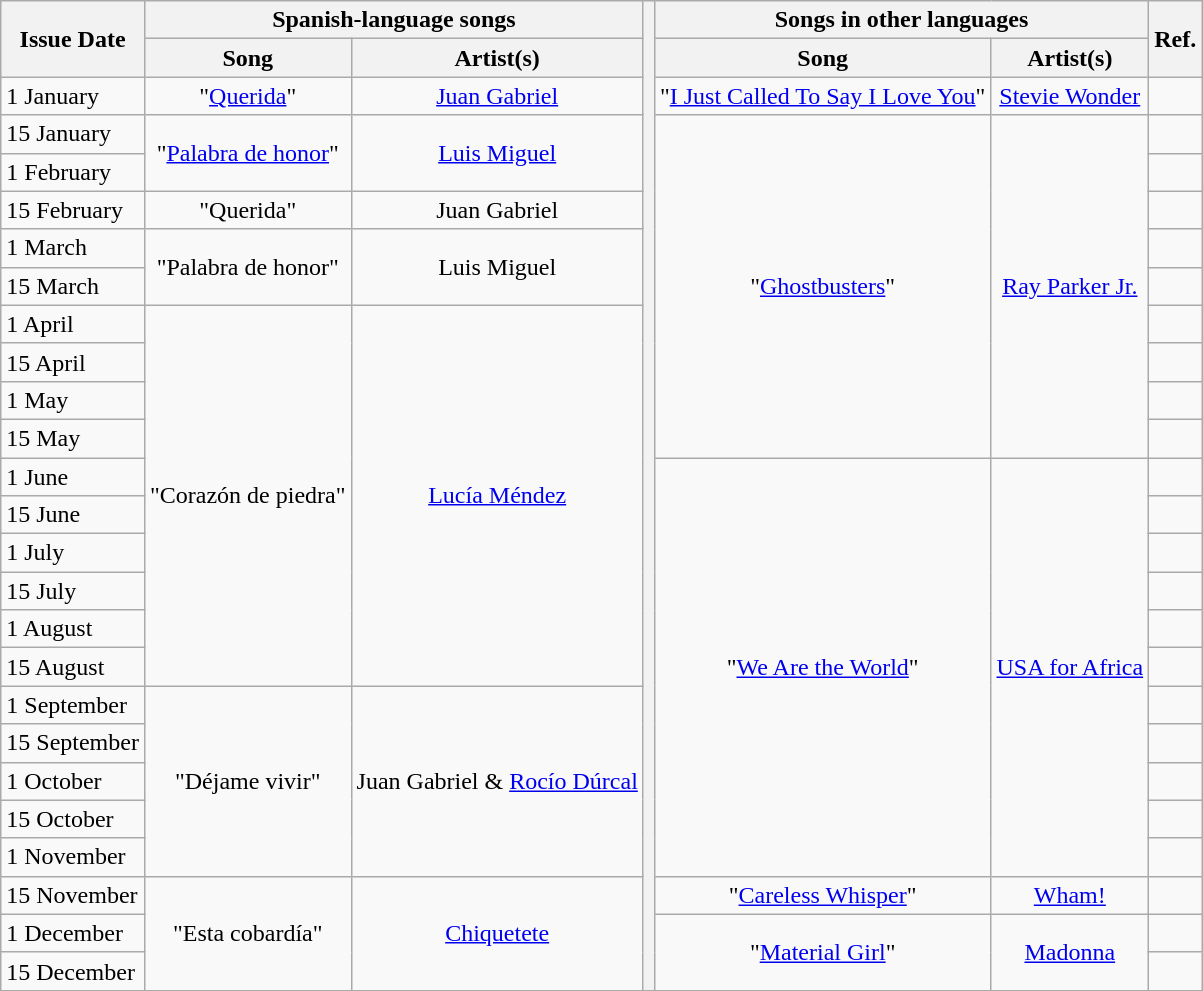<table class="wikitable">
<tr>
<th style="text-align: center;" rowspan="2">Issue Date</th>
<th style="text-align: center;" colspan="2">Spanish-language songs</th>
<th style="text-align: center;" colspan="1" rowspan="26"></th>
<th style="text-align: center;" colspan="2">Songs in other languages</th>
<th style="text-align: center;" rowspan="2">Ref.</th>
</tr>
<tr>
<th>Song</th>
<th>Artist(s)</th>
<th>Song</th>
<th>Artist(s)</th>
</tr>
<tr>
<td>1 January</td>
<td align="center">"<a href='#'>Querida</a>"</td>
<td align="center"><a href='#'>Juan Gabriel</a></td>
<td align="center">"<a href='#'>I Just Called To Say I Love You</a>"</td>
<td align="center"><a href='#'>Stevie Wonder</a></td>
<td align="center"></td>
</tr>
<tr>
<td>15 January</td>
<td align="center" rowspan="2">"<a href='#'>Palabra de honor</a>"</td>
<td align="center" rowspan="2"><a href='#'>Luis Miguel</a></td>
<td align="center" rowspan="9">"<a href='#'>Ghostbusters</a>"</td>
<td align="center" rowspan="9"><a href='#'>Ray Parker Jr.</a></td>
<td align="center" rowspan="1"></td>
</tr>
<tr>
<td>1 February</td>
<td align="center" rowspan="1"></td>
</tr>
<tr>
<td>15 February</td>
<td align="center">"Querida"</td>
<td align="center">Juan Gabriel</td>
<td align="center"></td>
</tr>
<tr>
<td>1 March</td>
<td align="center" rowspan="2">"Palabra de honor"</td>
<td align="center" rowspan="2">Luis Miguel</td>
<td align="center"></td>
</tr>
<tr>
<td>15 March</td>
<td align="center" rowspan="1"></td>
</tr>
<tr>
<td>1 April</td>
<td align="center" rowspan="10">"Corazón de piedra"</td>
<td align="center" rowspan="10"><a href='#'>Lucía Méndez</a></td>
<td align="center" rowspan="1"></td>
</tr>
<tr>
<td>15 April</td>
<td align="center" rowspan="1"></td>
</tr>
<tr>
<td>1 May</td>
<td align="center" rowspan="1"></td>
</tr>
<tr>
<td>15 May</td>
<td align="center"></td>
</tr>
<tr>
<td>1 June</td>
<td align="center" rowspan="11">"<a href='#'>We Are the World</a>"</td>
<td align="center" rowspan="11"><a href='#'>USA for Africa</a></td>
<td align="center"></td>
</tr>
<tr>
<td>15 June</td>
<td align="center" rowspan="1"></td>
</tr>
<tr>
<td>1 July</td>
<td align="center" rowspan="1"></td>
</tr>
<tr>
<td>15 July</td>
<td align="center" rowspan="1"></td>
</tr>
<tr>
<td>1 August</td>
<td align="center"></td>
</tr>
<tr>
<td>15 August</td>
<td align="center" rowspan="1"></td>
</tr>
<tr>
<td>1 September</td>
<td align="center" rowspan="5">"Déjame vivir"</td>
<td align="center" rowspan="5">Juan Gabriel & <a href='#'>Rocío Dúrcal</a></td>
<td align="center" rowspan="1"></td>
</tr>
<tr>
<td>15 September</td>
<td align="center" rowspan="1"></td>
</tr>
<tr>
<td>1 October</td>
<td align="center" rowspan="1"></td>
</tr>
<tr>
<td>15 October</td>
<td align="center" rowspan="1"></td>
</tr>
<tr>
<td>1 November</td>
<td align="center" rowspan="1"></td>
</tr>
<tr>
<td>15 November</td>
<td align="center" rowspan="3">"Esta cobardía"</td>
<td align="center" rowspan="3"><a href='#'>Chiquetete</a></td>
<td align="center">"<a href='#'>Careless Whisper</a>"</td>
<td align="center"><a href='#'>Wham!</a></td>
<td align="center"></td>
</tr>
<tr>
<td>1 December</td>
<td align="center" rowspan="2">"<a href='#'>Material Girl</a>"</td>
<td align="center" rowspan="2"><a href='#'>Madonna</a></td>
<td align="center"></td>
</tr>
<tr>
<td>15 December</td>
<td align="center" rowspan="1"></td>
</tr>
<tr>
</tr>
</table>
